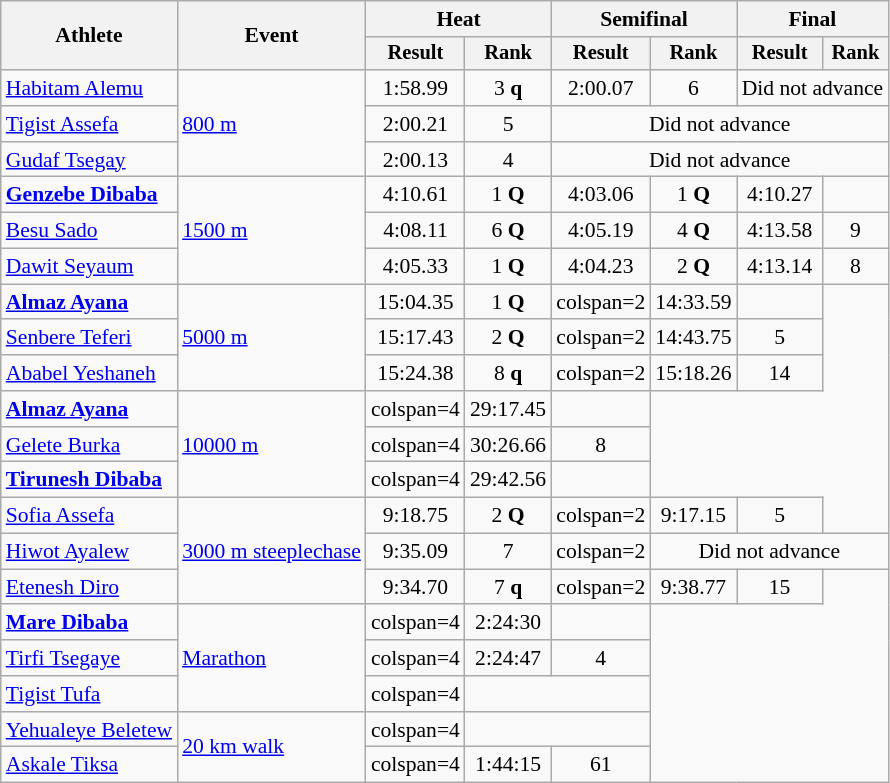<table class="wikitable" style="font-size:90%">
<tr>
<th rowspan="2">Athlete</th>
<th rowspan="2">Event</th>
<th colspan="2">Heat</th>
<th colspan="2">Semifinal</th>
<th colspan="2">Final</th>
</tr>
<tr style="font-size:95%">
<th>Result</th>
<th>Rank</th>
<th>Result</th>
<th>Rank</th>
<th>Result</th>
<th>Rank</th>
</tr>
<tr align=center>
<td align=left><a href='#'>Habitam Alemu</a></td>
<td align=left rowspan=3><a href='#'>800 m</a></td>
<td>1:58.99</td>
<td>3 <strong>q</strong></td>
<td>2:00.07</td>
<td>6</td>
<td colspan=2>Did not advance</td>
</tr>
<tr align=center>
<td align=left><a href='#'>Tigist Assefa</a></td>
<td>2:00.21</td>
<td>5</td>
<td colspan=4>Did not advance</td>
</tr>
<tr align=center>
<td align=left><a href='#'>Gudaf Tsegay</a></td>
<td>2:00.13</td>
<td>4</td>
<td colspan=4>Did not advance</td>
</tr>
<tr align=center>
<td align=left><strong><a href='#'>Genzebe Dibaba</a></strong></td>
<td align=left rowspan=3><a href='#'>1500 m</a></td>
<td>4:10.61</td>
<td>1 <strong>Q</strong></td>
<td>4:03.06</td>
<td>1 <strong>Q</strong></td>
<td>4:10.27</td>
<td></td>
</tr>
<tr align=center>
<td align=left><a href='#'>Besu Sado</a></td>
<td>4:08.11</td>
<td>6 <strong>Q</strong></td>
<td>4:05.19</td>
<td>4 <strong>Q</strong></td>
<td>4:13.58</td>
<td>9</td>
</tr>
<tr align=center>
<td align=left><a href='#'>Dawit Seyaum</a></td>
<td>4:05.33</td>
<td>1 <strong>Q</strong></td>
<td>4:04.23</td>
<td>2 <strong>Q</strong></td>
<td>4:13.14</td>
<td>8</td>
</tr>
<tr align=center>
<td align=left><strong><a href='#'>Almaz Ayana</a></strong></td>
<td align=left rowspan=3><a href='#'>5000 m</a></td>
<td>15:04.35</td>
<td>1 <strong>Q</strong></td>
<td>colspan=2 </td>
<td>14:33.59</td>
<td></td>
</tr>
<tr align=center>
<td align=left><a href='#'>Senbere Teferi</a></td>
<td>15:17.43</td>
<td>2 <strong>Q</strong></td>
<td>colspan=2 </td>
<td>14:43.75</td>
<td>5</td>
</tr>
<tr align=center>
<td align=left><a href='#'>Ababel Yeshaneh</a></td>
<td>15:24.38</td>
<td>8 <strong>q</strong></td>
<td>colspan=2 </td>
<td>15:18.26</td>
<td>14</td>
</tr>
<tr align=center>
<td align=left><strong><a href='#'>Almaz Ayana</a></strong></td>
<td align=left rowspan=3><a href='#'>10000 m</a></td>
<td>colspan=4 </td>
<td>29:17.45 </td>
<td></td>
</tr>
<tr align=center>
<td align=left><a href='#'>Gelete Burka</a></td>
<td>colspan=4 </td>
<td>30:26.66</td>
<td>8</td>
</tr>
<tr align=center>
<td align=left><strong><a href='#'>Tirunesh Dibaba</a></strong></td>
<td>colspan=4 </td>
<td>29:42.56</td>
<td></td>
</tr>
<tr align=center>
<td align=left><a href='#'>Sofia Assefa</a></td>
<td align=left rowspan=3><a href='#'>3000 m steeplechase</a></td>
<td>9:18.75</td>
<td>2 <strong>Q</strong></td>
<td>colspan=2 </td>
<td>9:17.15</td>
<td>5</td>
</tr>
<tr align=center>
<td align=left><a href='#'>Hiwot Ayalew</a></td>
<td>9:35.09</td>
<td>7</td>
<td>colspan=2 </td>
<td colspan=4>Did not advance</td>
</tr>
<tr align=center>
<td align=left><a href='#'>Etenesh Diro</a></td>
<td>9:34.70</td>
<td>7 <strong>q</strong></td>
<td>colspan=2 </td>
<td>9:38.77</td>
<td>15</td>
</tr>
<tr align=center>
<td align=left><strong><a href='#'>Mare Dibaba</a></strong></td>
<td align=left rowspan=3><a href='#'>Marathon</a></td>
<td>colspan=4 </td>
<td>2:24:30</td>
<td></td>
</tr>
<tr align=center>
<td align=left><a href='#'>Tirfi Tsegaye</a></td>
<td>colspan=4 </td>
<td>2:24:47</td>
<td>4</td>
</tr>
<tr align=center>
<td align=left><a href='#'>Tigist Tufa</a></td>
<td>colspan=4 </td>
<td colspan=2></td>
</tr>
<tr align=center>
<td align=left><a href='#'>Yehualeye Beletew</a></td>
<td align=left rowspan=2><a href='#'>20 km walk</a></td>
<td>colspan=4 </td>
<td colspan=2></td>
</tr>
<tr align=center>
<td align=left><a href='#'>Askale Tiksa</a></td>
<td>colspan=4 </td>
<td>1:44:15</td>
<td>61</td>
</tr>
</table>
